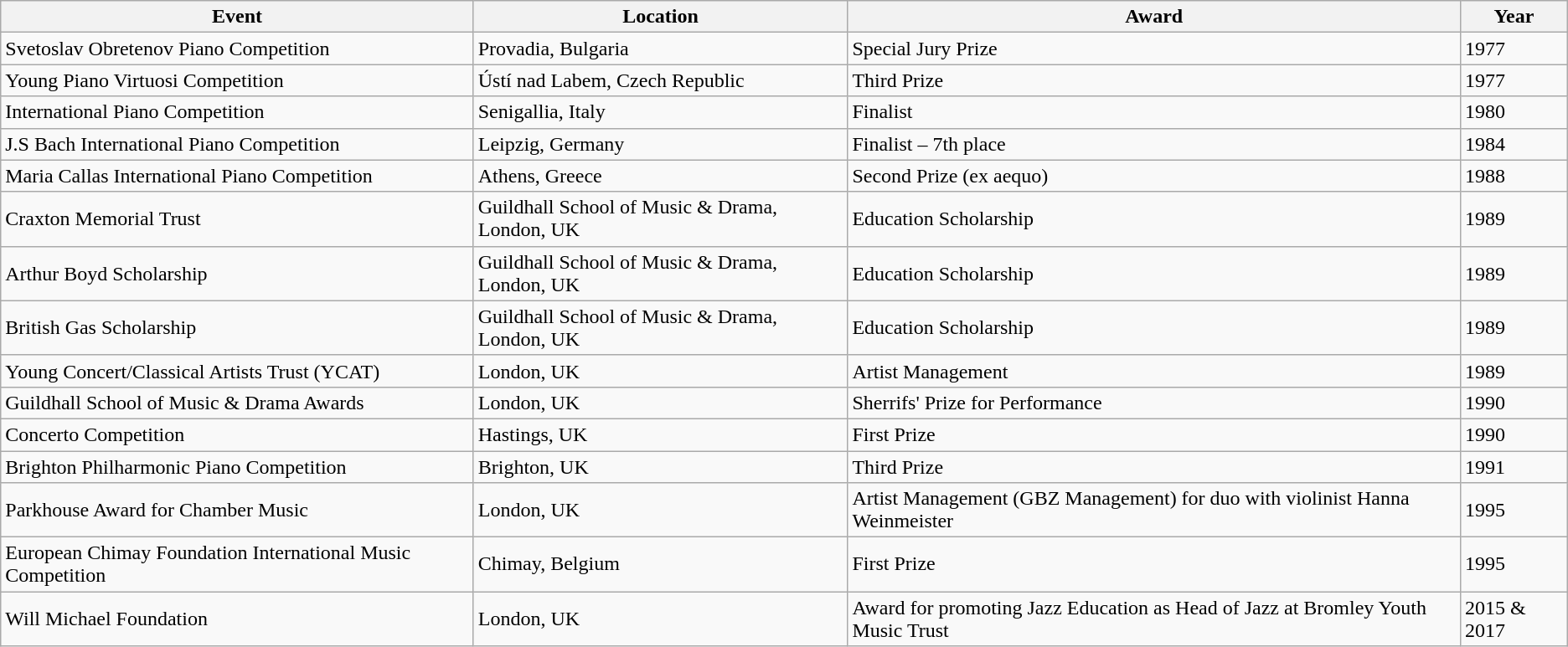<table class="wikitable">
<tr>
<th>Event</th>
<th>Location</th>
<th>Award</th>
<th>Year</th>
</tr>
<tr>
<td>Svetoslav Obretenov Piano Competition</td>
<td>Provadia, Bulgaria</td>
<td>Special Jury Prize</td>
<td>1977</td>
</tr>
<tr>
<td>Young Piano Virtuosi Competition</td>
<td>Ústí nad Labem, Czech Republic</td>
<td>Third Prize</td>
<td>1977</td>
</tr>
<tr>
<td>International Piano Competition</td>
<td>Senigallia, Italy</td>
<td>Finalist</td>
<td>1980</td>
</tr>
<tr>
<td>J.S Bach International Piano Competition</td>
<td>Leipzig, Germany</td>
<td>Finalist – 7th place</td>
<td>1984</td>
</tr>
<tr>
<td>Maria Callas International Piano Competition</td>
<td>Athens, Greece</td>
<td>Second Prize (ex aequo)</td>
<td>1988</td>
</tr>
<tr>
<td>Craxton Memorial Trust</td>
<td>Guildhall School of Music & Drama, London, UK</td>
<td>Education Scholarship</td>
<td>1989</td>
</tr>
<tr>
<td>Arthur Boyd Scholarship</td>
<td>Guildhall School of Music & Drama, London, UK</td>
<td>Education Scholarship</td>
<td>1989</td>
</tr>
<tr>
<td>British Gas Scholarship</td>
<td>Guildhall School of Music & Drama, London, UK</td>
<td>Education Scholarship</td>
<td>1989</td>
</tr>
<tr>
<td>Young Concert/Classical Artists Trust (YCAT)</td>
<td>London, UK</td>
<td>Artist Management</td>
<td>1989</td>
</tr>
<tr>
<td>Guildhall School of Music & Drama Awards</td>
<td>London, UK</td>
<td>Sherrifs' Prize for Performance</td>
<td>1990</td>
</tr>
<tr>
<td>Concerto Competition</td>
<td>Hastings, UK</td>
<td>First Prize</td>
<td>1990</td>
</tr>
<tr>
<td>Brighton Philharmonic Piano Competition</td>
<td>Brighton, UK</td>
<td>Third Prize</td>
<td>1991</td>
</tr>
<tr>
<td>Parkhouse Award for Chamber Music</td>
<td>London, UK</td>
<td>Artist Management (GBZ Management) for duo with violinist Hanna Weinmeister</td>
<td>1995</td>
</tr>
<tr>
<td>European Chimay Foundation International Music Competition</td>
<td>Chimay, Belgium</td>
<td>First Prize</td>
<td>1995</td>
</tr>
<tr>
<td>Will Michael Foundation</td>
<td>London, UK</td>
<td>Award for promoting Jazz Education as Head of Jazz at Bromley Youth Music Trust</td>
<td>2015 & 2017</td>
</tr>
</table>
